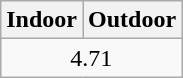<table class="wikitable" border="1" align="upright">
<tr>
<th>Indoor</th>
<th>Outdoor</th>
</tr>
<tr>
<td colspan="2" style="text-align:center;">4.71</td>
</tr>
</table>
